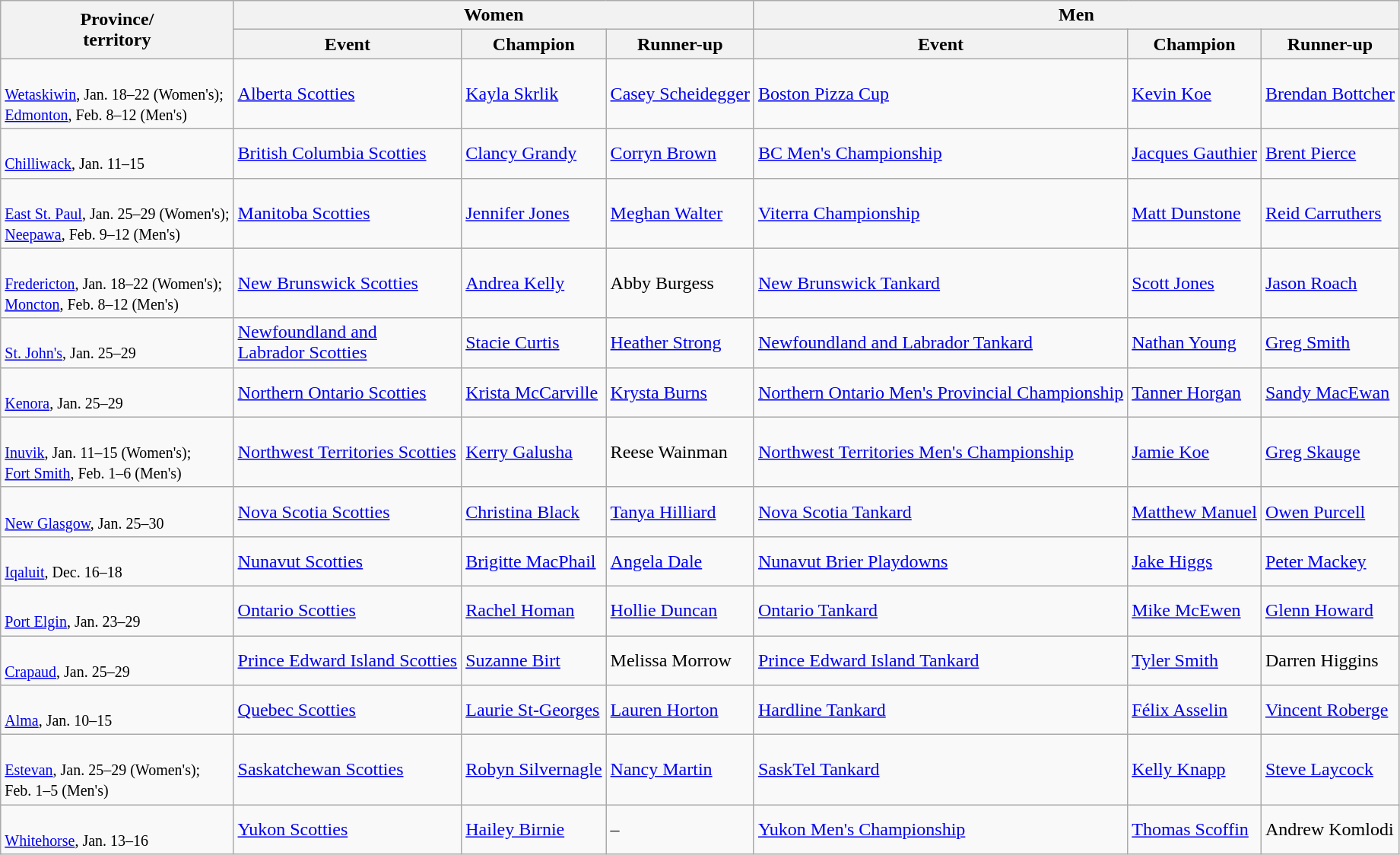<table class="wikitable">
<tr>
<th rowspan="2">Province/<br>territory</th>
<th colspan="3">Women</th>
<th colspan="3">Men</th>
</tr>
<tr>
<th scope="col">Event</th>
<th scope="col">Champion</th>
<th scope="col">Runner-up</th>
<th scope="col">Event</th>
<th scope="col">Champion</th>
<th scope="col">Runner-up</th>
</tr>
<tr>
<td> <small><br><a href='#'>Wetaskiwin</a>, Jan. 18–22 (Women's); <br> <a href='#'>Edmonton</a>, Feb. 8–12 (Men's)</small></td>
<td><a href='#'>Alberta Scotties</a></td>
<td><a href='#'>Kayla Skrlik</a></td>
<td><a href='#'>Casey Scheidegger</a></td>
<td><a href='#'>Boston Pizza Cup</a></td>
<td><a href='#'>Kevin Koe</a></td>
<td><a href='#'>Brendan Bottcher</a></td>
</tr>
<tr>
<td> <br> <small><a href='#'>Chilliwack</a>, Jan. 11–15</small></td>
<td><a href='#'>British Columbia Scotties</a></td>
<td><a href='#'>Clancy Grandy</a></td>
<td><a href='#'>Corryn Brown</a></td>
<td><a href='#'>BC Men's Championship</a></td>
<td><a href='#'>Jacques Gauthier</a></td>
<td><a href='#'>Brent Pierce</a></td>
</tr>
<tr>
<td> <br> <small><a href='#'>East St. Paul</a>, Jan. 25–29 (Women's); <br> <a href='#'>Neepawa</a>, Feb. 9–12 (Men's)</small></td>
<td><a href='#'>Manitoba Scotties</a></td>
<td><a href='#'>Jennifer Jones</a></td>
<td><a href='#'>Meghan Walter</a></td>
<td><a href='#'>Viterra Championship</a></td>
<td><a href='#'>Matt Dunstone</a></td>
<td><a href='#'>Reid Carruthers</a></td>
</tr>
<tr>
<td> <br> <small><a href='#'>Fredericton</a>, Jan. 18–22 (Women's); <br> <a href='#'>Moncton</a>, Feb. 8–12 (Men's)</small></td>
<td><a href='#'>New Brunswick Scotties</a></td>
<td><a href='#'>Andrea Kelly</a></td>
<td>Abby Burgess</td>
<td><a href='#'>New Brunswick Tankard</a></td>
<td><a href='#'>Scott Jones</a></td>
<td><a href='#'>Jason Roach</a></td>
</tr>
<tr>
<td> <br> <small><a href='#'>St. John's</a>, Jan. 25–29</small></td>
<td><a href='#'>Newfoundland and <br> Labrador Scotties</a></td>
<td><a href='#'>Stacie Curtis</a></td>
<td><a href='#'>Heather Strong</a></td>
<td><a href='#'>Newfoundland and Labrador Tankard</a></td>
<td><a href='#'>Nathan Young</a></td>
<td><a href='#'>Greg Smith</a></td>
</tr>
<tr>
<td> <br> <small><a href='#'>Kenora</a>, Jan. 25–29</small></td>
<td><a href='#'>Northern Ontario Scotties</a></td>
<td><a href='#'>Krista McCarville</a></td>
<td><a href='#'>Krysta Burns</a></td>
<td><a href='#'>Northern Ontario Men's Provincial Championship</a></td>
<td><a href='#'>Tanner Horgan</a></td>
<td><a href='#'>Sandy MacEwan</a></td>
</tr>
<tr>
<td> <br> <small><a href='#'>Inuvik</a>, Jan. 11–15 (Women's); <br> <a href='#'>Fort Smith</a>, Feb. 1–6 (Men's)</small></td>
<td><a href='#'>Northwest Territories Scotties</a></td>
<td><a href='#'>Kerry Galusha</a></td>
<td>Reese Wainman</td>
<td><a href='#'>Northwest Territories Men's Championship</a></td>
<td><a href='#'>Jamie Koe</a></td>
<td><a href='#'>Greg Skauge</a></td>
</tr>
<tr>
<td> <br> <small><a href='#'>New Glasgow</a>, Jan. 25–30</small></td>
<td><a href='#'>Nova Scotia Scotties</a></td>
<td><a href='#'>Christina Black</a></td>
<td><a href='#'>Tanya Hilliard</a></td>
<td><a href='#'>Nova Scotia Tankard</a></td>
<td><a href='#'>Matthew Manuel</a></td>
<td><a href='#'>Owen Purcell</a></td>
</tr>
<tr>
<td> <br> <small><a href='#'>Iqaluit</a>, Dec. 16–18</small></td>
<td><a href='#'>Nunavut Scotties</a></td>
<td><a href='#'>Brigitte MacPhail</a></td>
<td><a href='#'>Angela Dale</a></td>
<td><a href='#'>Nunavut Brier Playdowns</a></td>
<td><a href='#'>Jake Higgs</a></td>
<td><a href='#'>Peter Mackey</a></td>
</tr>
<tr>
<td> <br> <small><a href='#'>Port Elgin</a>, Jan. 23–29</small></td>
<td><a href='#'>Ontario Scotties</a></td>
<td><a href='#'>Rachel Homan</a></td>
<td><a href='#'>Hollie Duncan</a></td>
<td><a href='#'>Ontario Tankard</a></td>
<td><a href='#'>Mike McEwen</a></td>
<td><a href='#'>Glenn Howard</a></td>
</tr>
<tr>
<td> <br> <small><a href='#'>Crapaud</a>, Jan. 25–29</small></td>
<td><a href='#'>Prince Edward Island Scotties</a></td>
<td><a href='#'>Suzanne Birt</a></td>
<td>Melissa Morrow</td>
<td><a href='#'>Prince Edward Island Tankard</a></td>
<td><a href='#'>Tyler Smith</a></td>
<td>Darren Higgins</td>
</tr>
<tr>
<td> <br> <small><a href='#'>Alma</a>, Jan. 10–15</small></td>
<td><a href='#'>Quebec Scotties</a></td>
<td><a href='#'>Laurie St-Georges</a></td>
<td><a href='#'>Lauren Horton</a></td>
<td><a href='#'>Hardline Tankard</a></td>
<td><a href='#'>Félix Asselin</a></td>
<td><a href='#'>Vincent Roberge</a></td>
</tr>
<tr>
<td> <br> <small><a href='#'>Estevan</a>, Jan. 25–29 (Women's); <br> Feb. 1–5 (Men's)</small></td>
<td><a href='#'>Saskatchewan Scotties</a></td>
<td><a href='#'>Robyn Silvernagle</a></td>
<td><a href='#'>Nancy Martin</a></td>
<td><a href='#'>SaskTel Tankard</a></td>
<td><a href='#'>Kelly Knapp</a></td>
<td><a href='#'>Steve Laycock</a></td>
</tr>
<tr>
<td> <br> <small><a href='#'>Whitehorse</a>, Jan. 13–16</small></td>
<td><a href='#'>Yukon Scotties</a></td>
<td><a href='#'>Hailey Birnie</a></td>
<td>–</td>
<td><a href='#'>Yukon Men's Championship</a></td>
<td><a href='#'>Thomas Scoffin</a></td>
<td>Andrew Komlodi</td>
</tr>
</table>
